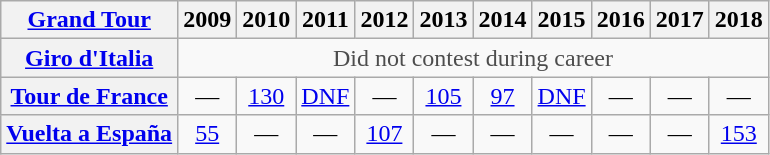<table class="wikitable plainrowheaders">
<tr>
<th scope="col"><a href='#'>Grand Tour</a></th>
<th scope="col">2009</th>
<th scope="col">2010</th>
<th scope="col">2011</th>
<th scope="col">2012</th>
<th scope="col">2013</th>
<th scope="col">2014</th>
<th scope="col">2015</th>
<th scope="col">2016</th>
<th scope="col">2017</th>
<th scope="col">2018</th>
</tr>
<tr style="text-align:center;">
<th scope="row"> <a href='#'>Giro d'Italia</a></th>
<td style="color:#4d4d4d;" colspan=10>Did not contest during career</td>
</tr>
<tr style="text-align:center;">
<th scope="row"> <a href='#'>Tour de France</a></th>
<td>—</td>
<td><a href='#'>130</a></td>
<td><a href='#'>DNF</a></td>
<td>—</td>
<td><a href='#'>105</a></td>
<td><a href='#'>97</a></td>
<td><a href='#'>DNF</a></td>
<td>—</td>
<td>—</td>
<td>—</td>
</tr>
<tr style="text-align:center;">
<th scope="row"> <a href='#'>Vuelta a España</a></th>
<td><a href='#'>55</a></td>
<td>—</td>
<td>—</td>
<td><a href='#'>107</a></td>
<td>—</td>
<td>—</td>
<td>—</td>
<td>—</td>
<td>—</td>
<td><a href='#'>153</a></td>
</tr>
</table>
